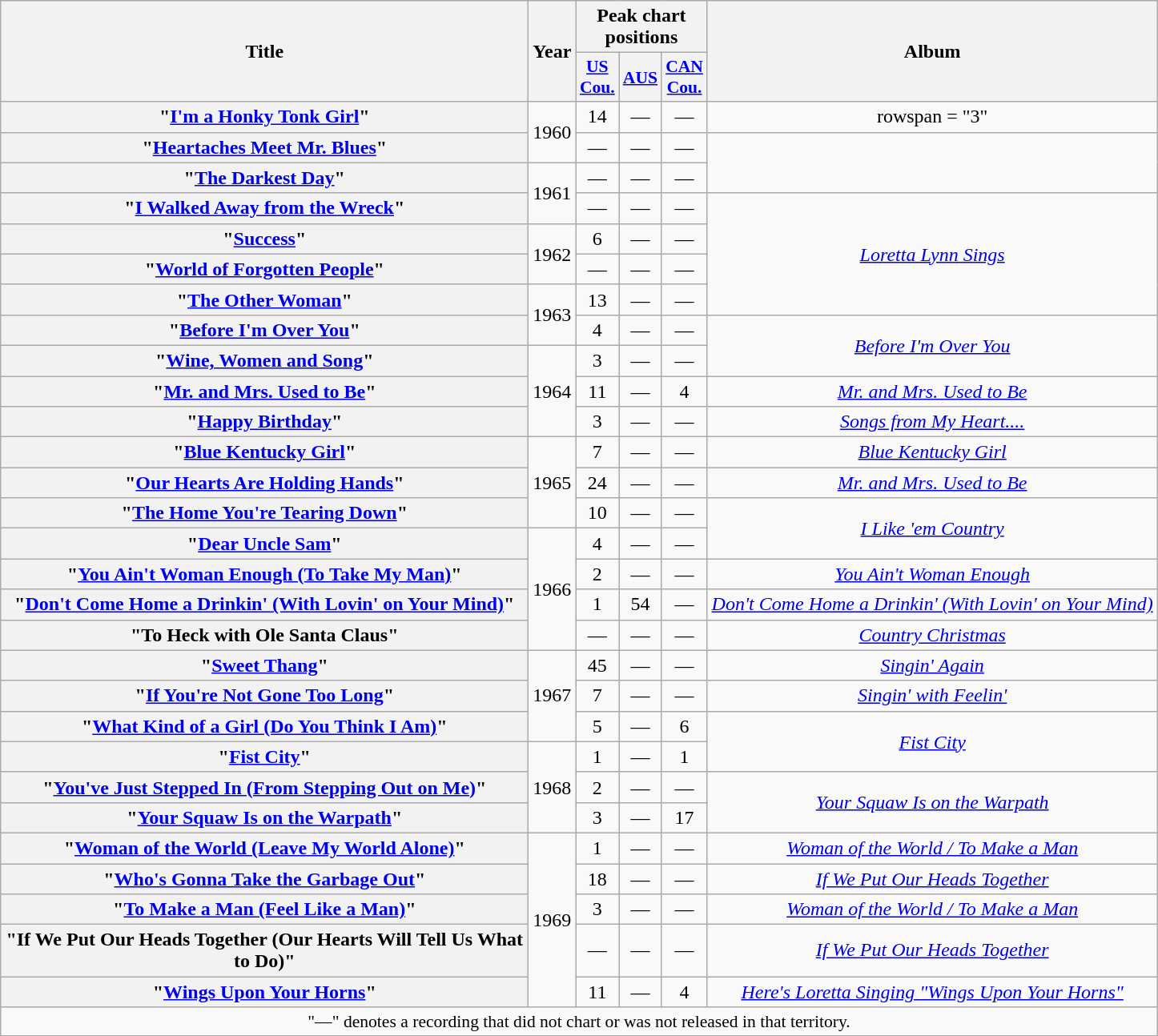<table class="wikitable plainrowheaders" style="text-align:center;" border="1">
<tr>
<th scope="col" rowspan="2" style="width:27em;">Title</th>
<th scope="col" rowspan="2">Year</th>
<th scope="col" colspan="3">Peak chart<br>positions</th>
<th scope="col" rowspan="2">Album</th>
</tr>
<tr>
<th scope="col" style="width:2em;font-size:90%;"><a href='#'>US<br>Cou.</a><br></th>
<th scope="col" style="width:2em;font-size:90%;"><a href='#'>AUS</a><br></th>
<th scope="col" style="width:2em;font-size:90%;"><a href='#'>CAN<br>Cou.</a><br></th>
</tr>
<tr>
<th scope="row">"<a href='#'>I'm a Honky Tonk Girl</a>"</th>
<td rowspan="2">1960</td>
<td>14</td>
<td>—</td>
<td>—</td>
<td>rowspan = "3" </td>
</tr>
<tr>
<th scope="row">"<a href='#'>Heartaches Meet Mr. Blues</a>"</th>
<td>—</td>
<td>—</td>
<td>—</td>
</tr>
<tr>
<th scope="row">"<a href='#'>The Darkest Day</a>"</th>
<td rowspan="2">1961</td>
<td>—</td>
<td>—</td>
<td>—</td>
</tr>
<tr>
<th scope="row">"<a href='#'>I Walked Away from the Wreck</a>"</th>
<td>—</td>
<td>—</td>
<td>—</td>
<td rowspan="4"><em><a href='#'>Loretta Lynn Sings</a></em></td>
</tr>
<tr>
<th scope="row">"<a href='#'>Success</a>"</th>
<td rowspan="2">1962</td>
<td>6</td>
<td>—</td>
<td>—</td>
</tr>
<tr>
<th scope="row">"<a href='#'>World of Forgotten People</a>"</th>
<td>—</td>
<td>—</td>
<td>—</td>
</tr>
<tr>
<th scope="row">"<a href='#'>The Other Woman</a>"</th>
<td rowspan="2">1963</td>
<td>13</td>
<td>—</td>
<td>—</td>
</tr>
<tr>
<th scope="row">"<a href='#'>Before I'm Over You</a>"</th>
<td>4</td>
<td>—</td>
<td>—</td>
<td rowspan="2"><em><a href='#'>Before I'm Over You</a></em></td>
</tr>
<tr>
<th scope="row">"<a href='#'>Wine, Women and Song</a>"</th>
<td rowspan="3">1964</td>
<td>3</td>
<td>—</td>
<td>—</td>
</tr>
<tr>
<th scope="row">"<a href='#'>Mr. and Mrs. Used to Be</a>" </th>
<td>11</td>
<td>—</td>
<td>4</td>
<td><em><a href='#'>Mr. and Mrs. Used to Be</a></em></td>
</tr>
<tr>
<th scope="row">"<a href='#'>Happy Birthday</a>"</th>
<td>3</td>
<td>—</td>
<td>—</td>
<td><em><a href='#'>Songs from My Heart....</a></em></td>
</tr>
<tr>
<th scope="row">"<a href='#'>Blue Kentucky Girl</a>"</th>
<td rowspan="3">1965</td>
<td>7</td>
<td>—</td>
<td>—</td>
<td><em><a href='#'>Blue Kentucky Girl</a></em></td>
</tr>
<tr>
<th scope="row">"<a href='#'>Our Hearts Are Holding Hands</a>" </th>
<td>24</td>
<td>—</td>
<td>—</td>
<td><em><a href='#'>Mr. and Mrs. Used to Be</a></em></td>
</tr>
<tr>
<th scope="row">"<a href='#'>The Home You're Tearing Down</a>"</th>
<td>10</td>
<td>—</td>
<td>—</td>
<td rowspan="2"><em><a href='#'>I Like 'em Country</a></em></td>
</tr>
<tr>
<th scope="row">"<a href='#'>Dear Uncle Sam</a>"</th>
<td rowspan="4">1966</td>
<td>4</td>
<td>—</td>
<td>—</td>
</tr>
<tr>
<th scope="row">"<a href='#'>You Ain't Woman Enough (To Take My Man)</a>"</th>
<td>2</td>
<td>—</td>
<td>—</td>
<td><em><a href='#'>You Ain't Woman Enough</a></em></td>
</tr>
<tr>
<th scope="row">"<a href='#'>Don't Come Home a Drinkin' (With Lovin' on Your Mind)</a>"</th>
<td>1</td>
<td>54</td>
<td>—</td>
<td><em><a href='#'>Don't Come Home a Drinkin' (With Lovin' on Your Mind)</a></em></td>
</tr>
<tr>
<th scope="row">"To Heck with Ole Santa Claus"</th>
<td>—</td>
<td>—</td>
<td>—</td>
<td><em><a href='#'>Country Christmas</a></em></td>
</tr>
<tr>
<th scope="row">"<a href='#'>Sweet Thang</a>" </th>
<td rowspan="3">1967</td>
<td>45</td>
<td>—</td>
<td>—</td>
<td><em><a href='#'>Singin' Again</a></em></td>
</tr>
<tr>
<th scope="row">"<a href='#'>If You're Not Gone Too Long</a>"</th>
<td>7</td>
<td>—</td>
<td>—</td>
<td><em><a href='#'>Singin' with Feelin'</a></em></td>
</tr>
<tr>
<th scope="row">"<a href='#'>What Kind of a Girl (Do You Think I Am)</a>"</th>
<td>5</td>
<td>—</td>
<td>6</td>
<td rowspan="2"><em><a href='#'>Fist City</a></em></td>
</tr>
<tr>
<th scope="row">"<a href='#'>Fist City</a>"</th>
<td rowspan="3">1968</td>
<td>1</td>
<td>—</td>
<td>1</td>
</tr>
<tr>
<th scope="row">"<a href='#'>You've Just Stepped In (From Stepping Out on Me)</a>"</th>
<td>2</td>
<td>—</td>
<td>—</td>
<td rowspan="2"><em><a href='#'>Your Squaw Is on the Warpath</a></em></td>
</tr>
<tr>
<th scope="row">"<a href='#'>Your Squaw Is on the Warpath</a>"</th>
<td>3</td>
<td>—</td>
<td>17</td>
</tr>
<tr>
<th scope="row">"<a href='#'>Woman of the World (Leave My World Alone)</a>"</th>
<td rowspan="5">1969</td>
<td>1</td>
<td>—</td>
<td>—</td>
<td><em><a href='#'>Woman of the World / To Make a Man</a></em></td>
</tr>
<tr>
<th scope="row">"<a href='#'>Who's Gonna Take the Garbage Out</a>" </th>
<td>18</td>
<td>—</td>
<td>—</td>
<td><em><a href='#'>If We Put Our Heads Together</a></em></td>
</tr>
<tr>
<th scope="row">"<a href='#'>To Make a Man (Feel Like a Man)</a>"</th>
<td>3</td>
<td>—</td>
<td>—</td>
<td><em><a href='#'>Woman of the World / To Make a Man</a></em></td>
</tr>
<tr>
<th scope="row">"If We Put Our Heads Together (Our Hearts Will Tell Us What to Do)" </th>
<td>—</td>
<td>—</td>
<td>—</td>
<td><em><a href='#'>If We Put Our Heads Together</a></em></td>
</tr>
<tr>
<th scope="row">"<a href='#'>Wings Upon Your Horns</a>"</th>
<td>11</td>
<td>—</td>
<td>4</td>
<td><em><a href='#'>Here's Loretta Singing "Wings Upon Your Horns"</a></em></td>
</tr>
<tr>
<td colspan="6" style="font-size:90%">"—" denotes a recording that did not chart or was not released in that territory.</td>
</tr>
<tr>
</tr>
</table>
